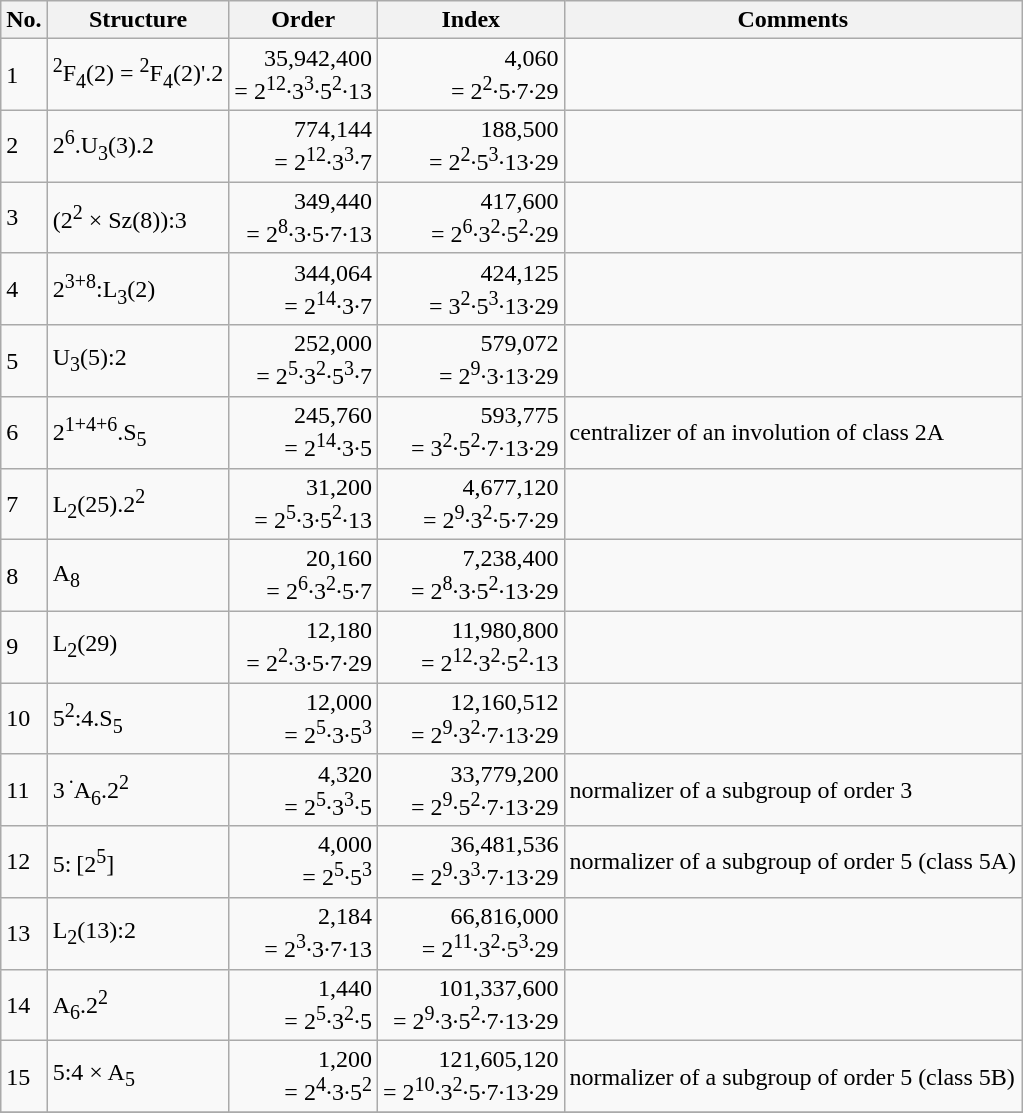<table class="wikitable">
<tr>
<th>No.</th>
<th>Structure</th>
<th>Order</th>
<th>Index</th>
<th>Comments</th>
</tr>
<tr>
<td>1</td>
<td><sup>2</sup>F<sub>4</sub>(2) = <sup>2</sup>F<sub>4</sub>(2)'.2</td>
<td align=right>35,942,400<br>= 2<sup>12</sup>·3<sup>3</sup>·5<sup>2</sup>·13</td>
<td align=right>4,060<br>= 2<sup>2</sup>·5·7·29</td>
<td></td>
</tr>
<tr>
<td>2</td>
<td>2<sup>6</sup>.U<sub>3</sub>(3).2</td>
<td align=right>774,144<br>= 2<sup>12</sup>·3<sup>3</sup>·7</td>
<td align=right>188,500<br>= 2<sup>2</sup>·5<sup>3</sup>·13·29</td>
<td></td>
</tr>
<tr>
<td>3</td>
<td>(2<sup>2</sup> × Sz(8)):3</td>
<td align=right>349,440<br>= 2<sup>8</sup>·3·5·7·13</td>
<td align=right>417,600<br>= 2<sup>6</sup>·3<sup>2</sup>·5<sup>2</sup>·29</td>
<td></td>
</tr>
<tr>
<td>4</td>
<td>2<sup>3+8</sup>:L<sub>3</sub>(2)</td>
<td align=right>344,064<br>= 2<sup>14</sup>·3·7</td>
<td align=right>424,125<br>= 3<sup>2</sup>·5<sup>3</sup>·13·29</td>
<td></td>
</tr>
<tr>
<td>5</td>
<td>U<sub>3</sub>(5):2</td>
<td align=right>252,000<br>= 2<sup>5</sup>·3<sup>2</sup>·5<sup>3</sup>·7</td>
<td align=right>579,072<br>= 2<sup>9</sup>·3·13·29</td>
<td></td>
</tr>
<tr>
<td>6</td>
<td>2<sup>1+4+6</sup>.S<sub>5</sub></td>
<td align=right>245,760<br>= 2<sup>14</sup>·3·5</td>
<td align=right>593,775<br>= 3<sup>2</sup>·5<sup>2</sup>·7·13·29</td>
<td>centralizer of an involution of class 2A</td>
</tr>
<tr>
<td>7</td>
<td>L<sub>2</sub>(25).2<sup>2</sup></td>
<td align=right>31,200<br>= 2<sup>5</sup>·3·5<sup>2</sup>·13</td>
<td align=right>4,677,120<br>= 2<sup>9</sup>·3<sup>2</sup>·5·7·29</td>
<td></td>
</tr>
<tr>
<td>8</td>
<td>A<sub>8</sub></td>
<td align=right>20,160<br>= 2<sup>6</sup>·3<sup>2</sup>·5·7</td>
<td align=right>7,238,400<br>= 2<sup>8</sup>·3·5<sup>2</sup>·13·29</td>
<td></td>
</tr>
<tr>
<td>9</td>
<td>L<sub>2</sub>(29)</td>
<td align=right>12,180<br>= 2<sup>2</sup>·3·5·7·29</td>
<td align=right>11,980,800<br>= 2<sup>12</sup>·3<sup>2</sup>·5<sup>2</sup>·13</td>
<td></td>
</tr>
<tr>
<td>10</td>
<td>5<sup>2</sup>:4.S<sub>5</sub></td>
<td align=right>12,000<br>= 2<sup>5</sup>·3·5<sup>3</sup></td>
<td align=right>12,160,512<br>= 2<sup>9</sup>·3<sup>2</sup>·7·13·29</td>
<td></td>
</tr>
<tr>
<td>11</td>
<td>3<sup> ·</sup>A<sub>6</sub>.2<sup>2</sup></td>
<td align=right>4,320<br>= 2<sup>5</sup>·3<sup>3</sup>·5</td>
<td align=right>33,779,200<br>= 2<sup>9</sup>·5<sup>2</sup>·7·13·29</td>
<td>normalizer of a subgroup of order 3</td>
</tr>
<tr>
<td>12</td>
<td>5: [2<sup>5</sup>]</td>
<td align=right>4,000<br>= 2<sup>5</sup>·5<sup>3</sup></td>
<td align=right>36,481,536<br>= 2<sup>9</sup>·3<sup>3</sup>·7·13·29</td>
<td>normalizer of a subgroup of order 5 (class 5A)</td>
</tr>
<tr>
<td>13</td>
<td>L<sub>2</sub>(13):2</td>
<td align=right>2,184<br>= 2<sup>3</sup>·3·7·13</td>
<td align=right>66,816,000<br>= 2<sup>11</sup>·3<sup>2</sup>·5<sup>3</sup>·29</td>
<td></td>
</tr>
<tr>
<td>14</td>
<td>A<sub>6</sub>.2<sup>2</sup></td>
<td align=right>1,440<br>= 2<sup>5</sup>·3<sup>2</sup>·5</td>
<td align=right>101,337,600<br>= 2<sup>9</sup>·3·5<sup>2</sup>·7·13·29</td>
<td></td>
</tr>
<tr>
<td>15</td>
<td>5:4 × A<sub>5</sub></td>
<td align=right>1,200<br>= 2<sup>4</sup>·3·5<sup>2</sup></td>
<td align=right>121,605,120<br>= 2<sup>10</sup>·3<sup>2</sup>·5·7·13·29</td>
<td>normalizer of a subgroup of order 5 (class 5B)</td>
</tr>
<tr>
</tr>
</table>
